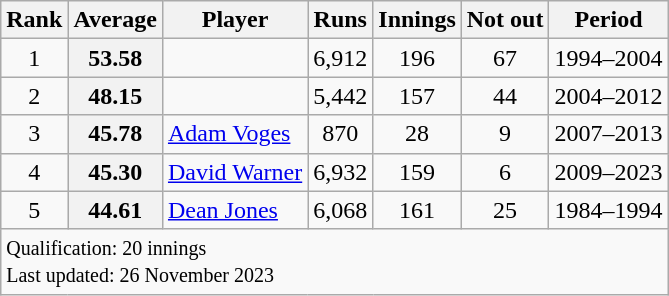<table class="wikitable plainrowheaders sortable">
<tr>
<th scope=col>Rank</th>
<th scope=col>Average</th>
<th scope=col>Player</th>
<th scope=col>Runs</th>
<th scope=col>Innings</th>
<th scope=col>Not out</th>
<th scope=col>Period</th>
</tr>
<tr>
<td align=center>1</td>
<th scope=row style=text-align:center;>53.58</th>
<td></td>
<td align=center>6,912</td>
<td align=center>196</td>
<td align=center>67</td>
<td>1994–2004</td>
</tr>
<tr>
<td align=center>2</td>
<th scope=row style=text-align:center;>48.15</th>
<td></td>
<td align=center>5,442</td>
<td align=center>157</td>
<td align=center>44</td>
<td>2004–2012</td>
</tr>
<tr>
<td align="center">3</td>
<th scope="row" style="text-align:center;">45.78</th>
<td><a href='#'>Adam Voges</a></td>
<td align="center">870</td>
<td align="center">28</td>
<td align="center">9</td>
<td>2007–2013</td>
</tr>
<tr>
<td align="center">4</td>
<th scope="row" style="text-align:center;">45.30</th>
<td><a href='#'>David Warner</a></td>
<td align="center">6,932</td>
<td align="center">159</td>
<td align="center">6</td>
<td>2009–2023</td>
</tr>
<tr>
<td align=center>5</td>
<th scope=row style=text-align:center;>44.61</th>
<td><a href='#'>Dean Jones</a></td>
<td align=center>6,068</td>
<td align=center>161</td>
<td align=center>25</td>
<td>1984–1994</td>
</tr>
<tr class=sortbottom>
<td colspan=7><small>Qualification: 20 innings<br>Last updated: 26 November 2023</small></td>
</tr>
</table>
